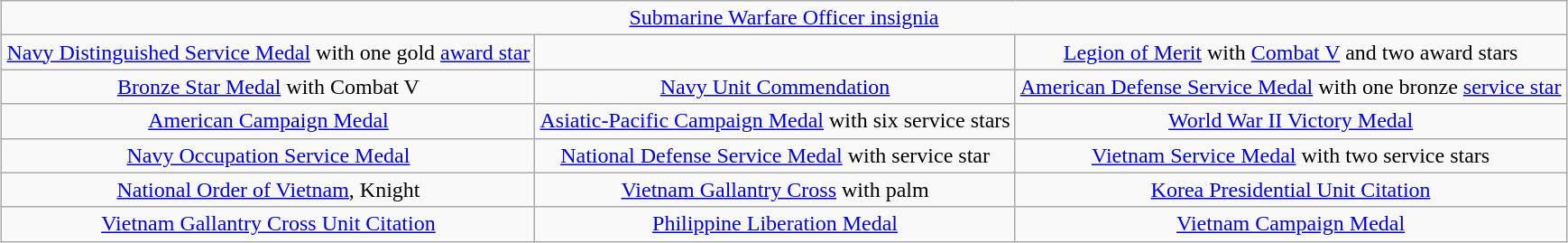<table class="wikitable" style="margin:1em auto; text-align:center;">
<tr>
<td colspan=3><a href='#'>Submarine Warfare Officer insignia</a></td>
</tr>
<tr>
<td><a href='#'>Navy Distinguished Service Medal</a> with one gold <a href='#'>award star</a></td>
<td></td>
<td><a href='#'>Legion of Merit</a> with <a href='#'>Combat V</a> and two award stars</td>
</tr>
<tr>
<td><a href='#'>Bronze Star Medal</a> with Combat V</td>
<td><a href='#'>Navy Unit Commendation</a></td>
<td><a href='#'>American Defense Service Medal</a> with one bronze <a href='#'>service star</a></td>
</tr>
<tr>
<td><a href='#'>American Campaign Medal</a></td>
<td><a href='#'>Asiatic-Pacific Campaign Medal</a> with six service stars</td>
<td><a href='#'>World War II Victory Medal</a></td>
</tr>
<tr>
<td><a href='#'>Navy Occupation Service Medal</a></td>
<td><a href='#'>National Defense Service Medal</a> with service star</td>
<td><a href='#'>Vietnam Service Medal</a> with two service stars</td>
</tr>
<tr>
<td><a href='#'>National Order of Vietnam</a>, Knight</td>
<td><a href='#'>Vietnam Gallantry Cross</a> with palm</td>
<td><a href='#'>Korea Presidential Unit Citation</a></td>
</tr>
<tr>
<td><a href='#'>Vietnam Gallantry Cross Unit Citation</a></td>
<td><a href='#'>Philippine Liberation Medal</a></td>
<td><a href='#'>Vietnam Campaign Medal</a></td>
</tr>
</table>
